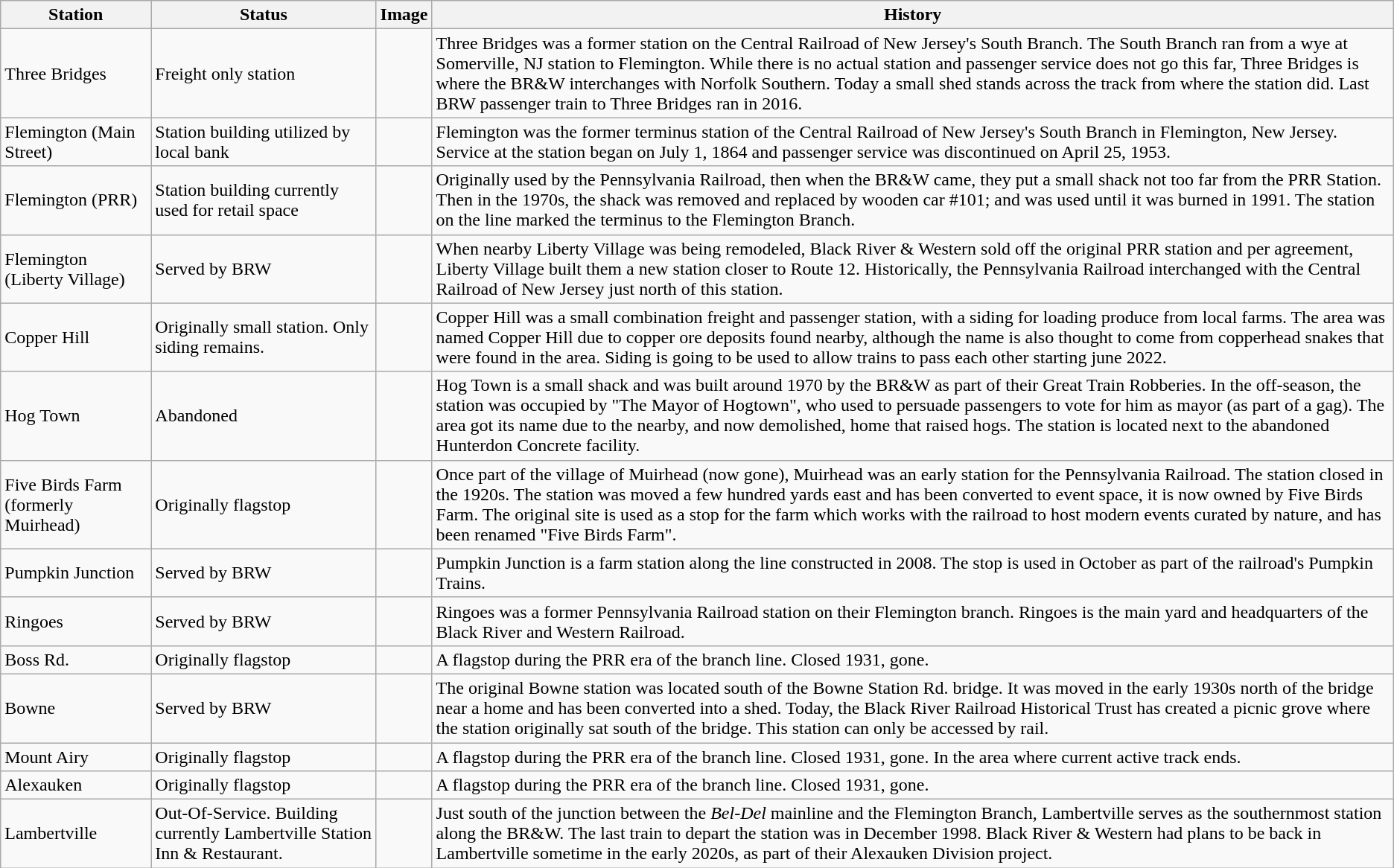<table class="wikitable">
<tr>
<th>Station</th>
<th>Status</th>
<th>Image</th>
<th>History</th>
</tr>
<tr>
<td>Three Bridges</td>
<td>Freight only station</td>
<td></td>
<td>Three Bridges was a former station on the Central Railroad of New Jersey's South Branch. The South Branch ran from a wye at Somerville, NJ station to Flemington. While there is no actual station and passenger service does not go this far, Three Bridges is where the BR&W interchanges with Norfolk Southern. Today a small shed stands across the track from where the station did. Last BRW passenger train to Three Bridges ran in 2016.</td>
</tr>
<tr>
<td>Flemington (Main Street)</td>
<td>Station building utilized by local bank</td>
<td></td>
<td>Flemington was the former terminus station of the Central Railroad of New Jersey's South Branch in Flemington, New Jersey. Service at the station began on July 1, 1864 and passenger service was discontinued on April 25, 1953.</td>
</tr>
<tr>
<td>Flemington (PRR)</td>
<td>Station building currently used for retail space</td>
<td></td>
<td>Originally used by the Pennsylvania Railroad, then when the BR&W came, they put a small shack not too far from the PRR Station. Then in the 1970s, the shack was removed and replaced by wooden car #101; and was used until it was burned in 1991. The station on the line marked the terminus to the Flemington Branch.</td>
</tr>
<tr>
<td>Flemington (Liberty Village)</td>
<td>Served by BRW</td>
<td></td>
<td>When nearby Liberty Village was being remodeled, Black River & Western sold off the original PRR station and per agreement, Liberty Village built them a new station closer to Route 12. Historically, the Pennsylvania Railroad interchanged with the Central Railroad of New Jersey just north of this station.</td>
</tr>
<tr>
<td>Copper Hill</td>
<td>Originally small station. Only siding remains.</td>
<td></td>
<td>Copper Hill was a small combination freight and passenger station, with a siding for loading produce from local farms. The area was named Copper Hill due to copper ore deposits found nearby, although the name is also thought to come from copperhead snakes that were found in the area. Siding is going to be used to allow trains to pass each other starting june 2022.</td>
</tr>
<tr>
<td>Hog Town</td>
<td>Abandoned</td>
<td></td>
<td>Hog Town is a small shack and was built around 1970 by the BR&W as part of their Great Train Robberies. In the off-season, the station was occupied by "The Mayor of Hogtown", who used to persuade passengers to vote for him as mayor (as part of a gag). The area got its name due to the nearby, and now demolished, home that raised hogs. The station is located next to the abandoned Hunterdon Concrete facility.</td>
</tr>
<tr>
<td>Five Birds Farm (formerly Muirhead)</td>
<td>Originally flagstop</td>
<td></td>
<td>Once part of the village of Muirhead (now gone), Muirhead was an early station for the Pennsylvania Railroad. The station closed in the 1920s. The station was moved a few hundred yards east and has been converted to event space, it is now owned by Five Birds Farm. The original site is used as a stop for the farm which works with the railroad to host modern events curated by nature, and has been renamed "Five Birds Farm".</td>
</tr>
<tr>
<td>Pumpkin Junction</td>
<td>Served by BRW</td>
<td></td>
<td>Pumpkin Junction is a farm station along the line constructed in 2008. The stop is used in October as part of the railroad's Pumpkin Trains.</td>
</tr>
<tr>
<td>Ringoes</td>
<td>Served by BRW</td>
<td></td>
<td>Ringoes was a former Pennsylvania Railroad station on their Flemington branch. Ringoes is the main yard and headquarters of the Black River and Western Railroad.</td>
</tr>
<tr>
<td>Boss Rd.</td>
<td>Originally flagstop</td>
<td></td>
<td>A flagstop during the PRR era of the branch line. Closed 1931, gone.</td>
</tr>
<tr>
<td>Bowne</td>
<td>Served by BRW</td>
<td></td>
<td>The original Bowne station was located south of the Bowne Station Rd. bridge. It was moved in the early 1930s north of the bridge near a home and has been converted into a shed. Today, the Black River Railroad Historical Trust has created a picnic grove where the station originally sat south of the bridge. This station can only be accessed by rail.</td>
</tr>
<tr>
<td>Mount Airy</td>
<td>Originally flagstop</td>
<td></td>
<td>A flagstop during the PRR era of the branch line. Closed 1931, gone. In the area where current active track ends.</td>
</tr>
<tr>
<td>Alexauken</td>
<td>Originally flagstop</td>
<td></td>
<td>A flagstop during the PRR era of the branch line. Closed 1931, gone.</td>
</tr>
<tr>
<td>Lambertville</td>
<td>Out-Of-Service. Building currently Lambertville Station Inn & Restaurant.</td>
<td></td>
<td>Just south of the junction between the <em>Bel-Del</em> mainline and the Flemington Branch, Lambertville serves as the southernmost station along the BR&W. The last train to depart the station was in December 1998. Black River & Western had plans to be back in Lambertville sometime in the early 2020s, as part of their Alexauken Division project.</td>
</tr>
</table>
